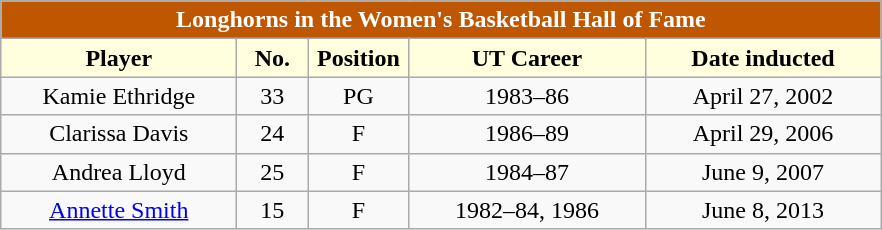<table class="wikitable" style="text-align:center">
<tr>
<td colspan="5" style= "background: #BF5700; color:white"><strong>Longhorns in the Women's Basketball Hall of Fame</strong></td>
</tr>
<tr>
<th style="width:150px; background: #ffffdd;">Player</th>
<th style="width:40px; background: #ffffdd;">No.</th>
<th style="width:60px; background: #ffffdd;">Position</th>
<th style="width:150px; background: #ffffdd;">UT Career</th>
<th style="width:150px; background: #ffffdd;">Date inducted</th>
</tr>
<tr>
<td style="width:40px;">Kamie Ethridge</td>
<td>33</td>
<td>PG</td>
<td>1983–86</td>
<td>April 27, 2002</td>
</tr>
<tr>
<td style="width:40px;">Clarissa Davis</td>
<td>24</td>
<td>F</td>
<td>1986–89</td>
<td>April 29, 2006</td>
</tr>
<tr>
<td style="width:40px;">Andrea Lloyd</td>
<td>25</td>
<td>F</td>
<td>1984–87</td>
<td>June 9, 2007</td>
</tr>
<tr>
<td style="width:40px;"><a href='#'>Annette Smith</a></td>
<td>15</td>
<td>F</td>
<td>1982–84, 1986</td>
<td>June 8, 2013</td>
</tr>
</table>
